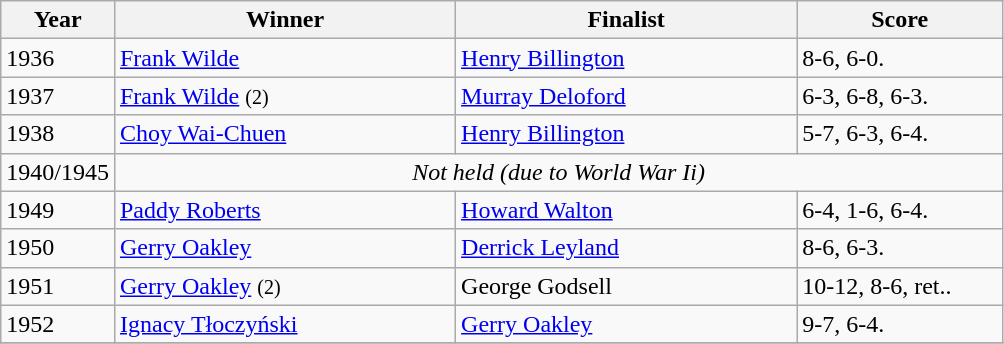<table class="wikitable">
<tr>
<th style="width:60px;">Year</th>
<th style="width:220px;">Winner</th>
<th style="width:220px;">Finalist</th>
<th style="width:130px;">Score</th>
</tr>
<tr>
<td>1936</td>
<td> <a href='#'>Frank Wilde</a></td>
<td> <a href='#'>Henry Billington</a></td>
<td>8-6, 6-0.</td>
</tr>
<tr>
<td>1937</td>
<td> <a href='#'>Frank Wilde</a> <small>(2)</small></td>
<td> <a href='#'>Murray Deloford</a></td>
<td>6-3, 6-8, 6-3.</td>
</tr>
<tr>
<td>1938</td>
<td> <a href='#'>Choy Wai-Chuen</a></td>
<td> <a href='#'>Henry Billington</a></td>
<td>5-7, 6-3, 6-4.</td>
</tr>
<tr>
<td>1940/1945</td>
<td colspan=4 align=center><em>Not held (due to World War Ii)</em></td>
</tr>
<tr>
<td>1949</td>
<td> <a href='#'>Paddy Roberts</a></td>
<td> <a href='#'>Howard Walton</a></td>
<td>6-4, 1-6, 6-4.</td>
</tr>
<tr>
<td>1950</td>
<td> <a href='#'>Gerry Oakley</a></td>
<td> <a href='#'>Derrick Leyland</a></td>
<td>8-6, 6-3.</td>
</tr>
<tr>
<td>1951</td>
<td> <a href='#'>Gerry Oakley</a> <small>(2)</small></td>
<td> George Godsell</td>
<td>10-12, 8-6, ret..</td>
</tr>
<tr>
<td>1952</td>
<td> <a href='#'>Ignacy Tłoczyński</a></td>
<td> <a href='#'>Gerry Oakley</a></td>
<td>9-7, 6-4.</td>
</tr>
<tr>
</tr>
</table>
